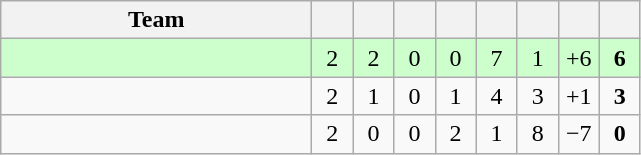<table class=wikitable style="text-align:center">
<tr>
<th width=200>Team</th>
<th width=20></th>
<th width=20></th>
<th width=20></th>
<th width=20></th>
<th width=20></th>
<th width=20></th>
<th width=20></th>
<th width=20></th>
</tr>
<tr bgcolor=#ccffcc>
<td align=left></td>
<td>2</td>
<td>2</td>
<td>0</td>
<td>0</td>
<td>7</td>
<td>1</td>
<td>+6</td>
<td><strong>6</strong></td>
</tr>
<tr>
<td align=left></td>
<td>2</td>
<td>1</td>
<td>0</td>
<td>1</td>
<td>4</td>
<td>3</td>
<td>+1</td>
<td><strong>3</strong></td>
</tr>
<tr>
<td align=left></td>
<td>2</td>
<td>0</td>
<td>0</td>
<td>2</td>
<td>1</td>
<td>8</td>
<td>−7</td>
<td><strong>0</strong></td>
</tr>
</table>
